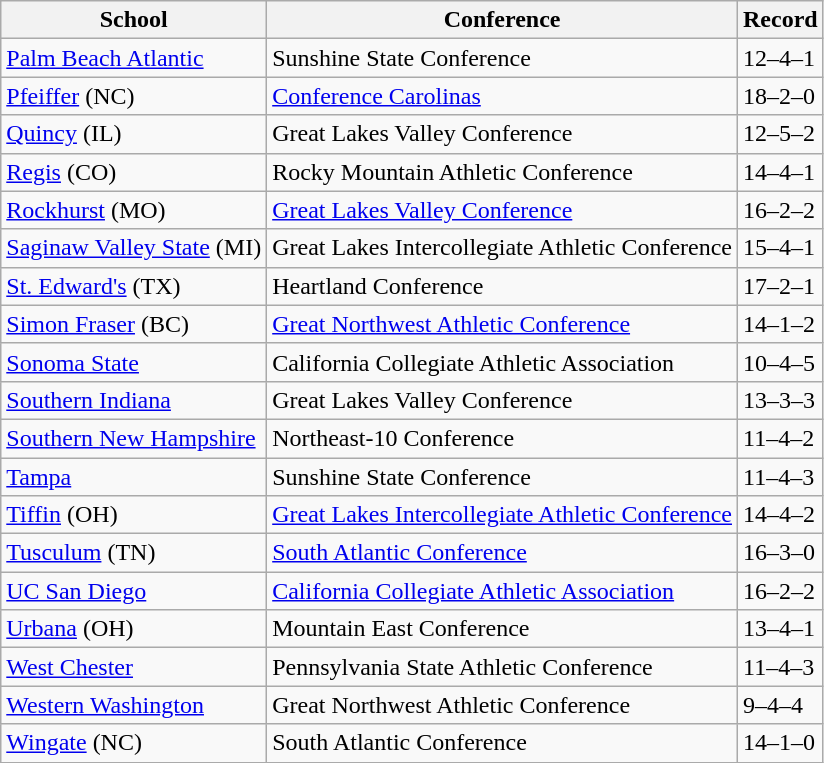<table class="wikitable">
<tr>
<th>School</th>
<th>Conference</th>
<th>Record</th>
</tr>
<tr>
<td><a href='#'>Palm Beach Atlantic</a></td>
<td>Sunshine State Conference</td>
<td>12–4–1</td>
</tr>
<tr>
<td><a href='#'>Pfeiffer</a> (NC)</td>
<td><a href='#'>Conference Carolinas</a></td>
<td>18–2–0</td>
</tr>
<tr>
<td><a href='#'>Quincy</a> (IL)</td>
<td>Great Lakes Valley Conference</td>
<td>12–5–2</td>
</tr>
<tr>
<td><a href='#'>Regis</a> (CO)</td>
<td>Rocky Mountain Athletic Conference</td>
<td>14–4–1</td>
</tr>
<tr>
<td><a href='#'>Rockhurst</a> (MO)</td>
<td><a href='#'>Great Lakes Valley Conference</a></td>
<td>16–2–2</td>
</tr>
<tr>
<td><a href='#'>Saginaw Valley State</a> (MI)</td>
<td>Great Lakes Intercollegiate Athletic Conference</td>
<td>15–4–1</td>
</tr>
<tr>
<td><a href='#'>St. Edward's</a> (TX)</td>
<td>Heartland Conference</td>
<td>17–2–1</td>
</tr>
<tr>
<td><a href='#'>Simon Fraser</a> (BC)</td>
<td><a href='#'>Great Northwest Athletic Conference</a></td>
<td>14–1–2</td>
</tr>
<tr>
<td><a href='#'>Sonoma State</a></td>
<td>California Collegiate Athletic Association</td>
<td>10–4–5</td>
</tr>
<tr>
<td><a href='#'>Southern Indiana</a></td>
<td>Great Lakes Valley Conference</td>
<td>13–3–3</td>
</tr>
<tr>
<td><a href='#'>Southern New Hampshire</a></td>
<td>Northeast-10 Conference</td>
<td>11–4–2</td>
</tr>
<tr>
<td><a href='#'>Tampa</a></td>
<td>Sunshine State Conference</td>
<td>11–4–3</td>
</tr>
<tr>
<td><a href='#'>Tiffin</a> (OH)</td>
<td><a href='#'>Great Lakes Intercollegiate Athletic Conference</a></td>
<td>14–4–2</td>
</tr>
<tr>
<td><a href='#'>Tusculum</a> (TN)</td>
<td><a href='#'>South Atlantic Conference</a></td>
<td>16–3–0</td>
</tr>
<tr>
<td><a href='#'>UC San Diego</a></td>
<td><a href='#'>California Collegiate Athletic Association</a></td>
<td>16–2–2</td>
</tr>
<tr>
<td><a href='#'>Urbana</a> (OH)</td>
<td>Mountain East Conference</td>
<td>13–4–1</td>
</tr>
<tr>
<td><a href='#'>West Chester</a></td>
<td>Pennsylvania State Athletic Conference</td>
<td>11–4–3</td>
</tr>
<tr>
<td><a href='#'>Western Washington</a></td>
<td>Great Northwest Athletic Conference</td>
<td>9–4–4</td>
</tr>
<tr>
<td><a href='#'>Wingate</a> (NC)</td>
<td>South Atlantic Conference</td>
<td>14–1–0</td>
</tr>
</table>
